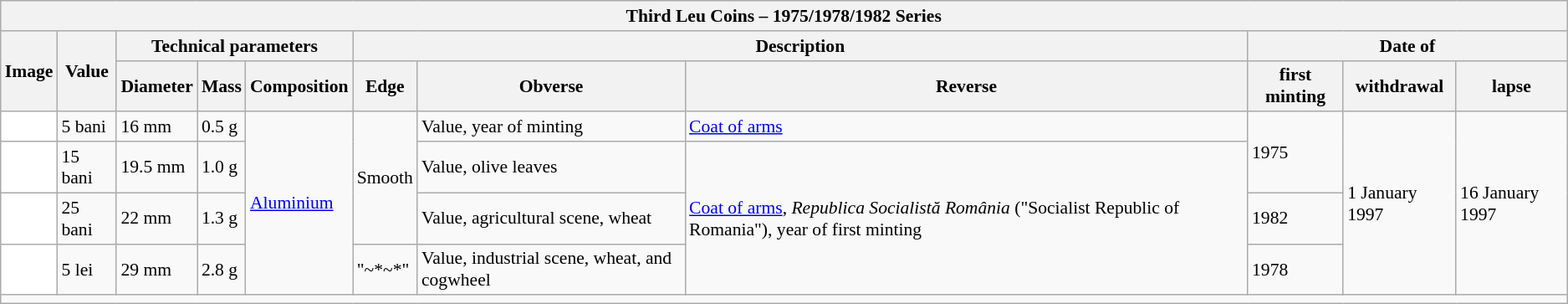<table class="wikitable" style="font-size: 90%">
<tr>
<th colspan="11">Third Leu Coins –  1975/1978/1982 Series</th>
</tr>
<tr>
<th rowspan="2">Image</th>
<th rowspan="2">Value</th>
<th colspan="3">Technical parameters</th>
<th colspan="3">Description</th>
<th colspan="3">Date of</th>
</tr>
<tr>
<th>Diameter</th>
<th>Mass</th>
<th>Composition</th>
<th>Edge</th>
<th>Obverse</th>
<th>Reverse</th>
<th>first minting</th>
<th>withdrawal</th>
<th>lapse</th>
</tr>
<tr>
<td align="center" bgcolor="white"></td>
<td>5 bani</td>
<td>16 mm</td>
<td>0.5 g</td>
<td rowspan = 4><a href='#'>Aluminium</a></td>
<td rowspan = 3>Smooth</td>
<td>Value, year of minting</td>
<td><a href='#'>Coat of arms</a></td>
<td rowspan = 2>1975</td>
<td rowspan = 4>1 January 1997</td>
<td rowspan = 4>16 January 1997</td>
</tr>
<tr>
<td align="center" bgcolor="white"></td>
<td>15 bani</td>
<td>19.5 mm</td>
<td>1.0 g</td>
<td>Value, olive leaves</td>
<td rowspan = 3><a href='#'>Coat of arms</a>, <em>Republica Socialistă România</em> ("Socialist Republic of Romania"), year of first minting</td>
</tr>
<tr>
<td align="center" bgcolor="white"></td>
<td>25 bani</td>
<td>22 mm</td>
<td>1.3 g</td>
<td>Value, agricultural scene, wheat</td>
<td>1982</td>
</tr>
<tr>
<td align="center" bgcolor="white"></td>
<td>5 lei</td>
<td>29 mm</td>
<td>2.8 g</td>
<td>"~*~*"</td>
<td>Value, industrial scene, wheat, and cogwheel</td>
<td>1978</td>
</tr>
<tr>
<td colspan="11"></td>
</tr>
</table>
